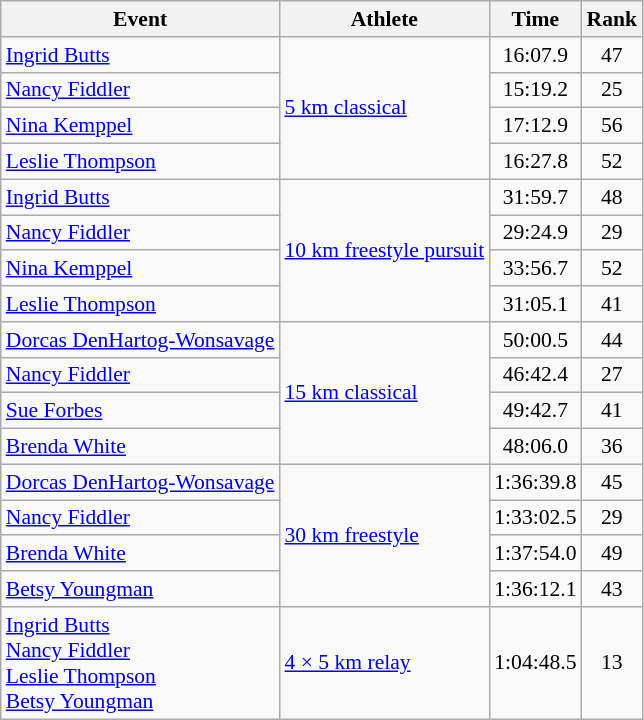<table class=wikitable style=font-size:90%;text-align:center>
<tr>
<th>Event</th>
<th>Athlete</th>
<th>Time</th>
<th>Rank</th>
</tr>
<tr>
<td align=left><a href='#'>Ingrid Butts</a></td>
<td align=left rowspan=4><a href='#'>5 km classical</a></td>
<td>16:07.9</td>
<td>47</td>
</tr>
<tr>
<td align=left><a href='#'>Nancy Fiddler</a></td>
<td>15:19.2</td>
<td>25</td>
</tr>
<tr>
<td align=left><a href='#'>Nina Kemppel</a></td>
<td>17:12.9</td>
<td>56</td>
</tr>
<tr>
<td align=left><a href='#'>Leslie Thompson</a></td>
<td>16:27.8</td>
<td>52</td>
</tr>
<tr>
<td align=left><a href='#'>Ingrid Butts</a></td>
<td align=left rowspan=4><a href='#'>10 km freestyle pursuit</a></td>
<td>31:59.7</td>
<td>48</td>
</tr>
<tr>
<td align=left><a href='#'>Nancy Fiddler</a></td>
<td>29:24.9</td>
<td>29</td>
</tr>
<tr>
<td align=left><a href='#'>Nina Kemppel</a></td>
<td>33:56.7</td>
<td>52</td>
</tr>
<tr>
<td align=left><a href='#'>Leslie Thompson</a></td>
<td>31:05.1</td>
<td>41</td>
</tr>
<tr>
<td align=left><a href='#'>Dorcas DenHartog-Wonsavage</a></td>
<td align=left rowspan=4><a href='#'>15 km classical</a></td>
<td>50:00.5</td>
<td>44</td>
</tr>
<tr>
<td align=left><a href='#'>Nancy Fiddler</a></td>
<td>46:42.4</td>
<td>27</td>
</tr>
<tr>
<td align=left><a href='#'>Sue Forbes</a></td>
<td>49:42.7</td>
<td>41</td>
</tr>
<tr>
<td align=left><a href='#'>Brenda White</a></td>
<td>48:06.0</td>
<td>36</td>
</tr>
<tr>
<td align=left><a href='#'>Dorcas DenHartog-Wonsavage</a></td>
<td align=left rowspan=4><a href='#'>30 km freestyle</a></td>
<td>1:36:39.8</td>
<td>45</td>
</tr>
<tr>
<td align=left><a href='#'>Nancy Fiddler</a></td>
<td>1:33:02.5</td>
<td>29</td>
</tr>
<tr>
<td align=left><a href='#'>Brenda White</a></td>
<td>1:37:54.0</td>
<td>49</td>
</tr>
<tr>
<td align=left><a href='#'>Betsy Youngman</a></td>
<td>1:36:12.1</td>
<td>43</td>
</tr>
<tr>
<td align=left><a href='#'>Ingrid Butts</a><br><a href='#'>Nancy Fiddler</a><br><a href='#'>Leslie Thompson</a><br><a href='#'>Betsy Youngman</a></td>
<td align=left><a href='#'>4 × 5 km relay</a></td>
<td>1:04:48.5</td>
<td>13</td>
</tr>
</table>
